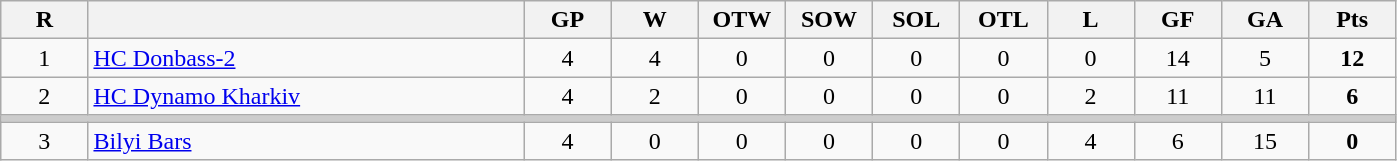<table class="wikitable sortable" style="text-align:center;">
<tr>
<th bgcolor="#DDDDFF" width="5%">R</th>
<th bgcolor="#DDDDFF" width="25%"></th>
<th bgcolor="#DDDDFF" width="5%">GP</th>
<th bgcolor="#DDDDFF" width="5%">W</th>
<th bgcolor="#DDDDFF" width="5%">OTW</th>
<th bgcolor="#DDDDFF" width="5%">SOW</th>
<th bgcolor="#DDDDFF" width="5%">SOL</th>
<th bgcolor="#DDDDFF" width="5%">OTL</th>
<th bgcolor="#DDDDFF" width="5%">L</th>
<th bgcolor="#DDDDFF" width="5%">GF</th>
<th bgcolor="#DDDDFF" width="5%">GA</th>
<th bgcolor="#DDDDFF" width="5%">Pts</th>
</tr>
<tr>
<td>1</td>
<td align=left><a href='#'>HC Donbass-2</a></td>
<td>4</td>
<td>4</td>
<td>0</td>
<td>0</td>
<td>0</td>
<td>0</td>
<td>0</td>
<td>14</td>
<td>5</td>
<td><strong>12</strong></td>
</tr>
<tr>
<td>2</td>
<td align=left><a href='#'>HC Dynamo Kharkiv</a></td>
<td>4</td>
<td>2</td>
<td>0</td>
<td>0</td>
<td>0</td>
<td>0</td>
<td>2</td>
<td>11</td>
<td>11</td>
<td><strong>6</strong></td>
</tr>
<tr class="unsortable" style="color:#cccccc;background-color:#cccccc;height:3px">
<td colspan="13" style="height:3px;font-size:1px"></td>
</tr>
<tr>
<td>3</td>
<td align=left><a href='#'>Bilyi Bars</a></td>
<td>4</td>
<td>0</td>
<td>0</td>
<td>0</td>
<td>0</td>
<td>0</td>
<td>4</td>
<td>6</td>
<td>15</td>
<td><strong>0</strong></td>
</tr>
</table>
